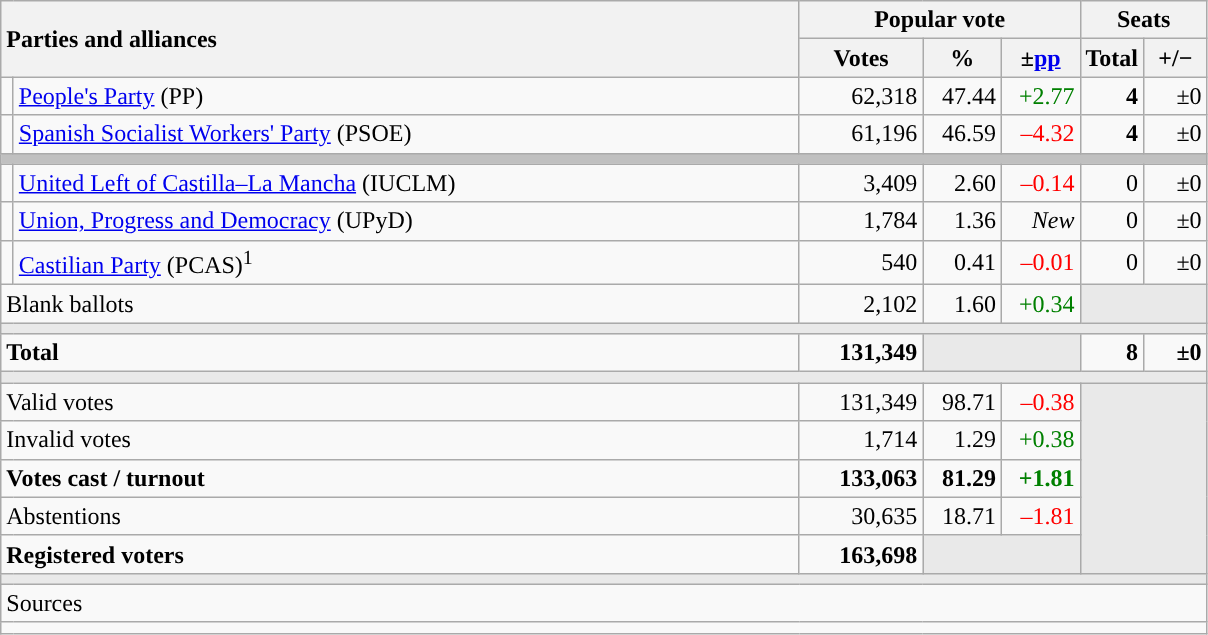<table class="wikitable" style="text-align:right;">
<tr>
<th style="text-align:left;" rowspan="2" colspan="2" width="525">Parties and alliances</th>
<th colspan="3">Popular vote</th>
<th colspan="2">Seats</th>
</tr>
<tr>
<th width="75">Votes</th>
<th width="45">%</th>
<th width="45">±<a href='#'>pp</a></th>
<th width="35">Total</th>
<th width="35">+/−</th>
</tr>
<tr>
<td width="1" style="color:inherit;background:"></td>
<td align="left"><a href='#'>People's Party</a> (PP)</td>
<td>62,318</td>
<td>47.44</td>
<td style="color:green;">+2.77</td>
<td><strong>4</strong></td>
<td>±0</td>
</tr>
<tr>
<td style="color:inherit;background:"></td>
<td align="left"><a href='#'>Spanish Socialist Workers' Party</a> (PSOE)</td>
<td>61,196</td>
<td>46.59</td>
<td style="color:red;">–4.32</td>
<td><strong>4</strong></td>
<td>±0</td>
</tr>
<tr>
<td colspan="7" bgcolor="#C0C0C0"></td>
</tr>
<tr>
<td style="color:inherit;background:"></td>
<td align="left"><a href='#'>United Left of Castilla–La Mancha</a> (IUCLM)</td>
<td>3,409</td>
<td>2.60</td>
<td style="color:red;">–0.14</td>
<td>0</td>
<td>±0</td>
</tr>
<tr>
<td style="color:inherit;background:"></td>
<td align="left"><a href='#'>Union, Progress and Democracy</a> (UPyD)</td>
<td>1,784</td>
<td>1.36</td>
<td><em>New</em></td>
<td>0</td>
<td>±0</td>
</tr>
<tr>
<td style="color:inherit;background:"></td>
<td align="left"><a href='#'>Castilian Party</a> (PCAS)<sup>1</sup></td>
<td>540</td>
<td>0.41</td>
<td style="color:red;">–0.01</td>
<td>0</td>
<td>±0</td>
</tr>
<tr>
<td align="left" colspan="2">Blank ballots</td>
<td>2,102</td>
<td>1.60</td>
<td style="color:green;">+0.34</td>
<td bgcolor="#E9E9E9" colspan="2"></td>
</tr>
<tr>
<td colspan="7" bgcolor="#E9E9E9"></td>
</tr>
<tr style="font-weight:bold;">
<td align="left" colspan="2">Total</td>
<td>131,349</td>
<td bgcolor="#E9E9E9" colspan="2"></td>
<td>8</td>
<td>±0</td>
</tr>
<tr>
<td colspan="7" bgcolor="#E9E9E9"></td>
</tr>
<tr>
<td align="left" colspan="2">Valid votes</td>
<td>131,349</td>
<td>98.71</td>
<td style="color:red;">–0.38</td>
<td bgcolor="#E9E9E9" colspan="2" rowspan="5"></td>
</tr>
<tr>
<td align="left" colspan="2">Invalid votes</td>
<td>1,714</td>
<td>1.29</td>
<td style="color:green;">+0.38</td>
</tr>
<tr style="font-weight:bold;">
<td align="left" colspan="2">Votes cast / turnout</td>
<td>133,063</td>
<td>81.29</td>
<td style="color:green;">+1.81</td>
</tr>
<tr>
<td align="left" colspan="2">Abstentions</td>
<td>30,635</td>
<td>18.71</td>
<td style="color:red;">–1.81</td>
</tr>
<tr style="font-weight:bold;">
<td align="left" colspan="2">Registered voters</td>
<td>163,698</td>
<td bgcolor="#E9E9E9" colspan="2"></td>
</tr>
<tr>
<td colspan="7" bgcolor="#E9E9E9"></td>
</tr>
<tr>
<td align="left" colspan="7">Sources</td>
</tr>
<tr>
<td colspan="7" style="text-align:left; max-width:790px;"></td>
</tr>
</table>
